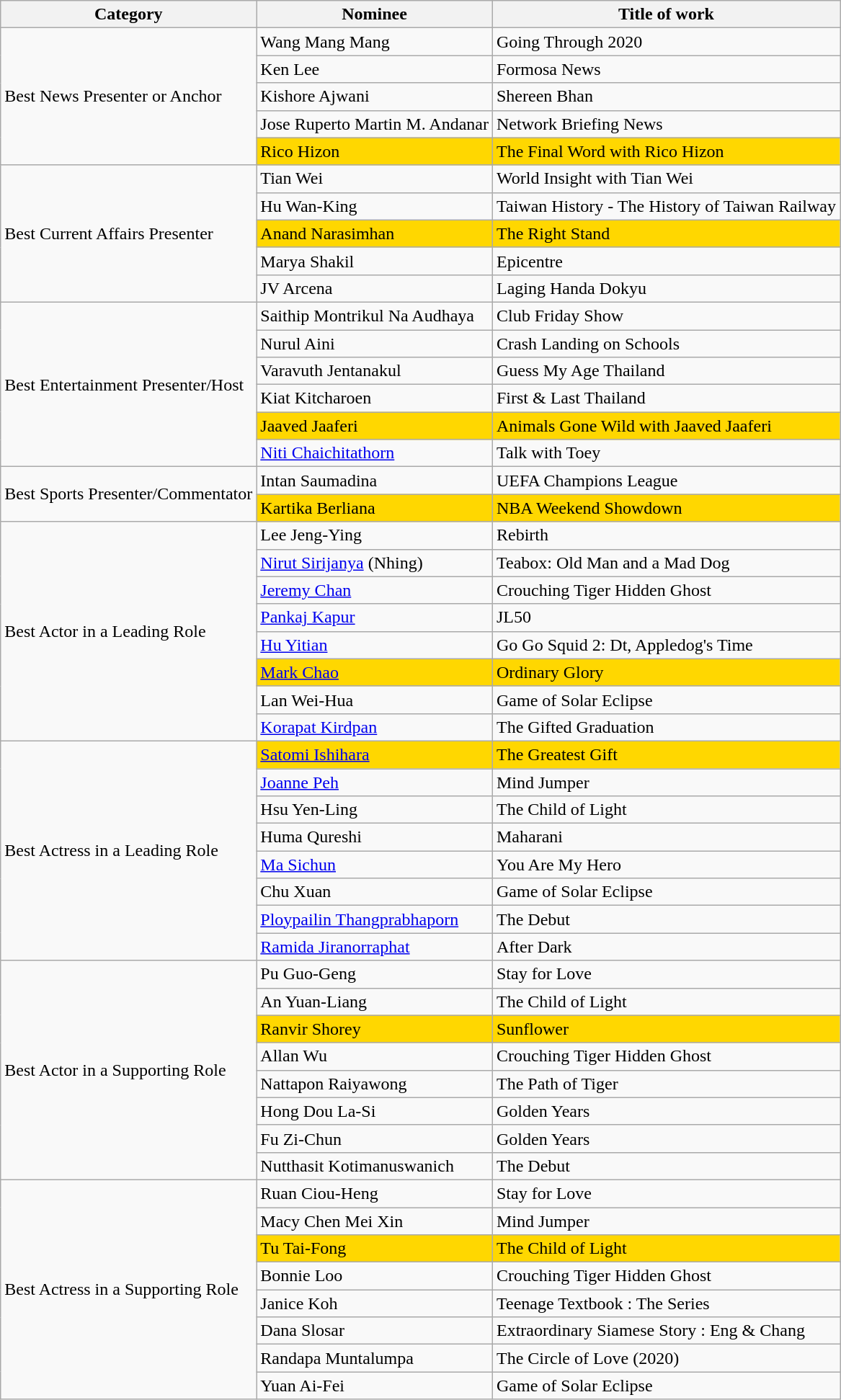<table class="wikitable">
<tr>
<th>Category</th>
<th>Nominee</th>
<th>Title of work</th>
</tr>
<tr>
<td rowspan="5">Best News Presenter or Anchor</td>
<td>Wang Mang Mang</td>
<td>Going Through 2020</td>
</tr>
<tr>
<td>Ken Lee</td>
<td>Formosa News</td>
</tr>
<tr>
<td>Kishore Ajwani</td>
<td>Shereen Bhan</td>
</tr>
<tr>
<td>Jose Ruperto Martin M. Andanar</td>
<td>Network Briefing News</td>
</tr>
<tr style="background:gold;">
<td>Rico Hizon</td>
<td>The Final Word with Rico Hizon</td>
</tr>
<tr>
<td rowspan="5">Best Current Affairs Presenter</td>
<td>Tian Wei</td>
<td>World Insight with Tian Wei</td>
</tr>
<tr>
<td>Hu Wan-King</td>
<td>Taiwan History - The History of Taiwan Railway</td>
</tr>
<tr style="background:gold;">
<td>Anand Narasimhan</td>
<td>The Right Stand</td>
</tr>
<tr>
<td>Marya Shakil</td>
<td>Epicentre</td>
</tr>
<tr>
<td>JV Arcena</td>
<td>Laging Handa Dokyu</td>
</tr>
<tr>
<td rowspan="6">Best Entertainment Presenter/Host</td>
<td>Saithip Montrikul Na Audhaya</td>
<td>Club Friday Show</td>
</tr>
<tr>
<td>Nurul Aini</td>
<td>Crash Landing on Schools</td>
</tr>
<tr>
<td>Varavuth Jentanakul</td>
<td>Guess My Age Thailand</td>
</tr>
<tr>
<td>Kiat Kitcharoen</td>
<td>First & Last Thailand</td>
</tr>
<tr style="background:gold;">
<td>Jaaved Jaaferi</td>
<td>Animals Gone Wild with Jaaved Jaaferi</td>
</tr>
<tr>
<td><a href='#'>Niti Chaichitathorn</a></td>
<td>Talk with Toey</td>
</tr>
<tr>
<td rowspan="2">Best Sports Presenter/Commentator</td>
<td>Intan Saumadina</td>
<td>UEFA Champions League</td>
</tr>
<tr style="background:gold;">
<td>Kartika Berliana</td>
<td>NBA Weekend Showdown</td>
</tr>
<tr>
<td rowspan="8">Best Actor in a Leading Role</td>
<td>Lee Jeng-Ying</td>
<td>Rebirth</td>
</tr>
<tr>
<td><a href='#'>Nirut Sirijanya</a> (Nhing)</td>
<td>Teabox: Old Man and a Mad Dog</td>
</tr>
<tr>
<td><a href='#'>Jeremy Chan</a></td>
<td>Crouching Tiger Hidden Ghost</td>
</tr>
<tr>
<td><a href='#'>Pankaj Kapur</a></td>
<td>JL50</td>
</tr>
<tr>
<td><a href='#'>Hu Yitian</a></td>
<td>Go Go Squid 2: Dt, Appledog's Time</td>
</tr>
<tr style="background:gold;">
<td><a href='#'>Mark Chao</a></td>
<td>Ordinary Glory</td>
</tr>
<tr>
<td>Lan Wei-Hua</td>
<td>Game of Solar Eclipse</td>
</tr>
<tr>
<td><a href='#'>Korapat Kirdpan</a></td>
<td>The Gifted Graduation</td>
</tr>
<tr>
<td rowspan="8">Best Actress in a Leading Role</td>
<td style="background:gold;"><a href='#'>Satomi Ishihara</a></td>
<td style="background:gold;">The Greatest Gift</td>
</tr>
<tr>
<td><a href='#'>Joanne Peh</a></td>
<td>Mind Jumper</td>
</tr>
<tr>
<td>Hsu Yen-Ling</td>
<td>The Child of Light</td>
</tr>
<tr>
<td>Huma Qureshi</td>
<td>Maharani</td>
</tr>
<tr>
<td><a href='#'>Ma Sichun</a></td>
<td>You Are My Hero</td>
</tr>
<tr>
<td>Chu Xuan</td>
<td>Game of Solar Eclipse</td>
</tr>
<tr>
<td><a href='#'>Ploypailin Thangprabhaporn</a></td>
<td>The Debut</td>
</tr>
<tr>
<td><a href='#'>Ramida Jiranorraphat</a></td>
<td>After Dark</td>
</tr>
<tr>
<td rowspan="8">Best Actor in a Supporting Role</td>
<td>Pu Guo-Geng</td>
<td>Stay for Love</td>
</tr>
<tr>
<td>An Yuan-Liang</td>
<td>The Child of Light</td>
</tr>
<tr style="background:gold;">
<td>Ranvir Shorey</td>
<td>Sunflower</td>
</tr>
<tr>
<td>Allan Wu</td>
<td>Crouching Tiger Hidden Ghost</td>
</tr>
<tr>
<td>Nattapon Raiyawong</td>
<td>The Path of Tiger</td>
</tr>
<tr>
<td>Hong Dou La-Si</td>
<td>Golden Years</td>
</tr>
<tr>
<td>Fu Zi-Chun</td>
<td>Golden Years</td>
</tr>
<tr>
<td>Nutthasit Kotimanuswanich</td>
<td>The Debut</td>
</tr>
<tr>
<td rowspan="8">Best Actress in a Supporting Role</td>
<td>Ruan Ciou-Heng</td>
<td>Stay for Love</td>
</tr>
<tr>
<td>Macy Chen Mei Xin</td>
<td>Mind Jumper</td>
</tr>
<tr style="background:gold;">
<td>Tu Tai-Fong</td>
<td>The Child of Light</td>
</tr>
<tr>
<td>Bonnie Loo</td>
<td>Crouching Tiger Hidden Ghost</td>
</tr>
<tr>
<td>Janice Koh</td>
<td>Teenage Textbook : The Series</td>
</tr>
<tr>
<td>Dana Slosar</td>
<td>Extraordinary Siamese Story : Eng & Chang</td>
</tr>
<tr>
<td>Randapa Muntalumpa</td>
<td>The Circle of Love (2020)</td>
</tr>
<tr>
<td>Yuan Ai-Fei</td>
<td>Game of Solar Eclipse</td>
</tr>
</table>
